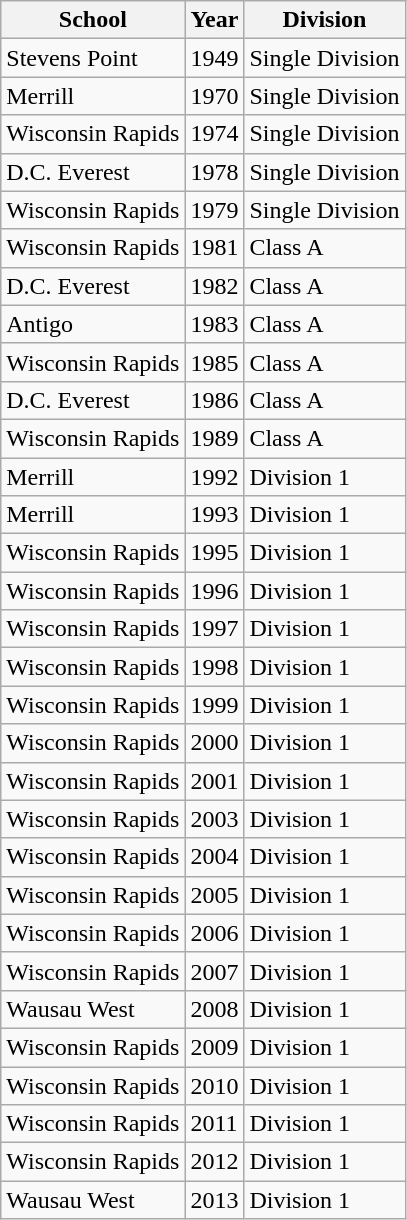<table class="wikitable">
<tr>
<th>School</th>
<th>Year</th>
<th>Division</th>
</tr>
<tr>
<td>Stevens Point</td>
<td>1949</td>
<td>Single Division</td>
</tr>
<tr>
<td>Merrill</td>
<td>1970</td>
<td>Single Division</td>
</tr>
<tr>
<td>Wisconsin Rapids</td>
<td>1974</td>
<td>Single Division</td>
</tr>
<tr>
<td>D.C.  Everest</td>
<td>1978</td>
<td>Single Division</td>
</tr>
<tr>
<td>Wisconsin Rapids</td>
<td>1979</td>
<td>Single Division</td>
</tr>
<tr>
<td>Wisconsin Rapids</td>
<td>1981</td>
<td>Class A</td>
</tr>
<tr>
<td>D.C. Everest</td>
<td>1982</td>
<td>Class A</td>
</tr>
<tr>
<td>Antigo</td>
<td>1983</td>
<td>Class A</td>
</tr>
<tr>
<td>Wisconsin Rapids</td>
<td>1985</td>
<td>Class A</td>
</tr>
<tr>
<td>D.C. Everest</td>
<td>1986</td>
<td>Class A</td>
</tr>
<tr>
<td>Wisconsin Rapids</td>
<td>1989</td>
<td>Class A</td>
</tr>
<tr>
<td>Merrill</td>
<td>1992</td>
<td>Division 1</td>
</tr>
<tr>
<td>Merrill</td>
<td>1993</td>
<td>Division 1</td>
</tr>
<tr>
<td>Wisconsin Rapids</td>
<td>1995</td>
<td>Division 1</td>
</tr>
<tr>
<td>Wisconsin Rapids</td>
<td>1996</td>
<td>Division 1</td>
</tr>
<tr>
<td>Wisconsin Rapids</td>
<td>1997</td>
<td>Division 1</td>
</tr>
<tr>
<td>Wisconsin Rapids</td>
<td>1998</td>
<td>Division 1</td>
</tr>
<tr>
<td>Wisconsin Rapids</td>
<td>1999</td>
<td>Division 1</td>
</tr>
<tr>
<td>Wisconsin Rapids</td>
<td>2000</td>
<td>Division 1</td>
</tr>
<tr>
<td>Wisconsin Rapids</td>
<td>2001</td>
<td>Division 1</td>
</tr>
<tr>
<td>Wisconsin Rapids</td>
<td>2003</td>
<td>Division 1</td>
</tr>
<tr>
<td>Wisconsin Rapids</td>
<td>2004</td>
<td>Division 1</td>
</tr>
<tr>
<td>Wisconsin Rapids</td>
<td>2005</td>
<td>Division 1</td>
</tr>
<tr>
<td>Wisconsin Rapids</td>
<td>2006</td>
<td>Division 1</td>
</tr>
<tr>
<td>Wisconsin Rapids</td>
<td>2007</td>
<td>Division 1</td>
</tr>
<tr>
<td>Wausau West</td>
<td>2008</td>
<td>Division 1</td>
</tr>
<tr>
<td>Wisconsin Rapids</td>
<td>2009</td>
<td>Division 1</td>
</tr>
<tr>
<td>Wisconsin Rapids</td>
<td>2010</td>
<td>Division 1</td>
</tr>
<tr>
<td>Wisconsin Rapids</td>
<td>2011</td>
<td>Division 1</td>
</tr>
<tr>
<td>Wisconsin Rapids</td>
<td>2012</td>
<td>Division 1</td>
</tr>
<tr>
<td>Wausau West</td>
<td>2013</td>
<td>Division 1</td>
</tr>
</table>
